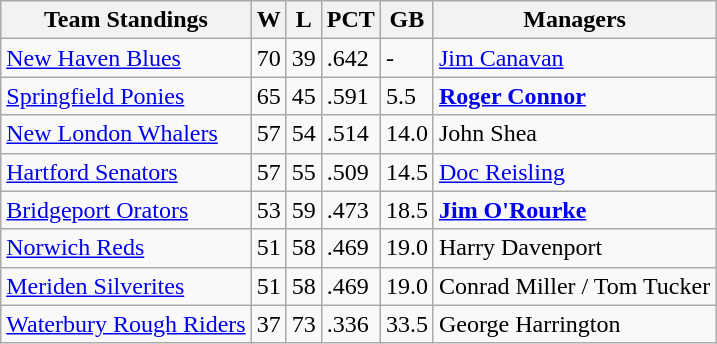<table class="wikitable">
<tr>
<th>Team Standings</th>
<th>W</th>
<th>L</th>
<th>PCT</th>
<th>GB</th>
<th>Managers</th>
</tr>
<tr>
<td><a href='#'>New Haven Blues</a></td>
<td>70</td>
<td>39</td>
<td>.642</td>
<td>-</td>
<td><a href='#'>Jim Canavan</a></td>
</tr>
<tr>
<td><a href='#'>Springfield Ponies</a></td>
<td>65</td>
<td>45</td>
<td>.591</td>
<td>5.5</td>
<td><strong><a href='#'>Roger Connor</a></strong></td>
</tr>
<tr>
<td><a href='#'>New London Whalers</a></td>
<td>57</td>
<td>54</td>
<td>.514</td>
<td>14.0</td>
<td>John Shea</td>
</tr>
<tr>
<td><a href='#'>Hartford Senators</a></td>
<td>57</td>
<td>55</td>
<td>.509</td>
<td>14.5</td>
<td><a href='#'>Doc Reisling</a></td>
</tr>
<tr>
<td><a href='#'>Bridgeport Orators</a></td>
<td>53</td>
<td>59</td>
<td>.473</td>
<td>18.5</td>
<td><strong><a href='#'>Jim O'Rourke</a></strong></td>
</tr>
<tr>
<td><a href='#'>Norwich Reds</a></td>
<td>51</td>
<td>58</td>
<td>.469</td>
<td>19.0</td>
<td>Harry Davenport</td>
</tr>
<tr>
<td><a href='#'>Meriden Silverites</a></td>
<td>51</td>
<td>58</td>
<td>.469</td>
<td>19.0</td>
<td>Conrad Miller / Tom Tucker</td>
</tr>
<tr>
<td><a href='#'>Waterbury Rough Riders</a></td>
<td>37</td>
<td>73</td>
<td>.336</td>
<td>33.5</td>
<td>George Harrington</td>
</tr>
</table>
